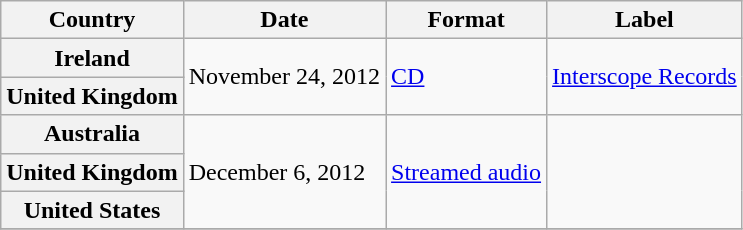<table class="wikitable plainrowheaders">
<tr>
<th scope="col">Country</th>
<th scope="col">Date</th>
<th scope="col">Format</th>
<th scope="col">Label</th>
</tr>
<tr>
<th scope="row">Ireland</th>
<td rowspan="2">November 24, 2012</td>
<td rowspan="2"><a href='#'>CD</a></td>
<td rowspan="2"><a href='#'>Interscope Records</a></td>
</tr>
<tr>
<th scope="row">United Kingdom</th>
</tr>
<tr>
<th scope="row">Australia</th>
<td rowspan="3">December 6, 2012</td>
<td rowspan="3"><a href='#'>Streamed audio</a></td>
<td rowspan="3"></td>
</tr>
<tr>
<th scope="row">United Kingdom</th>
</tr>
<tr>
<th scope="row">United States</th>
</tr>
<tr>
</tr>
</table>
